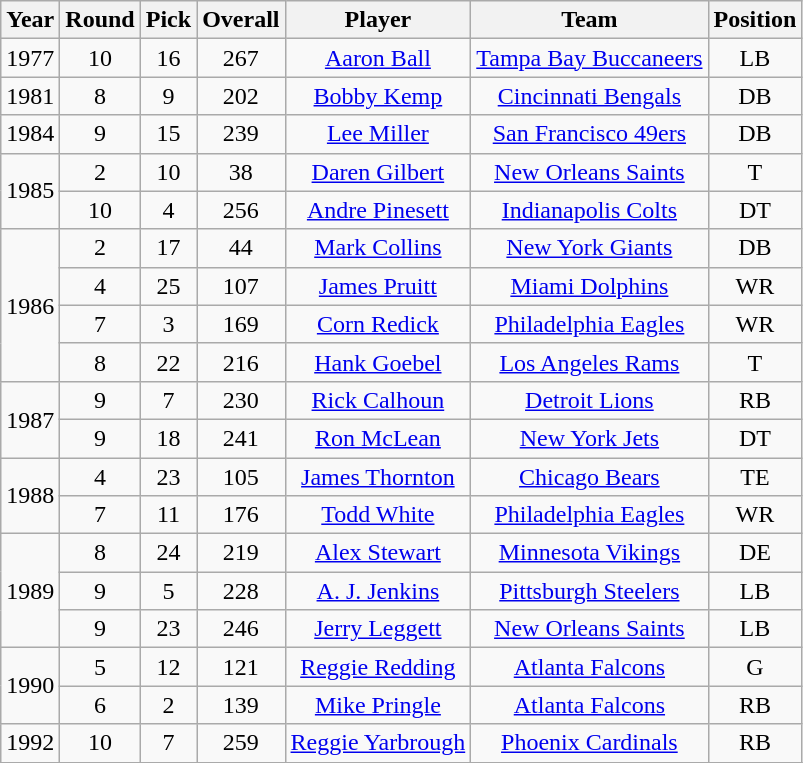<table class="wikitable sortable" style="text-align: center;">
<tr>
<th>Year</th>
<th>Round</th>
<th>Pick</th>
<th>Overall</th>
<th>Player</th>
<th>Team</th>
<th>Position</th>
</tr>
<tr>
<td>1977</td>
<td>10</td>
<td>16</td>
<td>267</td>
<td><a href='#'>Aaron Ball</a></td>
<td><a href='#'>Tampa Bay Buccaneers</a></td>
<td>LB</td>
</tr>
<tr>
<td>1981</td>
<td>8</td>
<td>9</td>
<td>202</td>
<td><a href='#'>Bobby Kemp</a></td>
<td><a href='#'>Cincinnati Bengals</a></td>
<td>DB</td>
</tr>
<tr>
<td>1984</td>
<td>9</td>
<td>15</td>
<td>239</td>
<td><a href='#'>Lee Miller</a></td>
<td><a href='#'>San Francisco 49ers</a></td>
<td>DB</td>
</tr>
<tr>
<td rowspan="2">1985</td>
<td>2</td>
<td>10</td>
<td>38</td>
<td><a href='#'>Daren Gilbert</a></td>
<td><a href='#'>New Orleans Saints</a></td>
<td>T</td>
</tr>
<tr>
<td>10</td>
<td>4</td>
<td>256</td>
<td><a href='#'>Andre Pinesett</a></td>
<td><a href='#'>Indianapolis Colts</a></td>
<td>DT</td>
</tr>
<tr>
<td rowspan="4">1986</td>
<td>2</td>
<td>17</td>
<td>44</td>
<td><a href='#'>Mark Collins</a></td>
<td><a href='#'>New York Giants</a></td>
<td>DB</td>
</tr>
<tr>
<td>4</td>
<td>25</td>
<td>107</td>
<td><a href='#'>James Pruitt</a></td>
<td><a href='#'>Miami Dolphins</a></td>
<td>WR</td>
</tr>
<tr>
<td>7</td>
<td>3</td>
<td>169</td>
<td><a href='#'>Corn Redick</a></td>
<td><a href='#'>Philadelphia Eagles</a></td>
<td>WR</td>
</tr>
<tr>
<td>8</td>
<td>22</td>
<td>216</td>
<td><a href='#'>Hank Goebel</a></td>
<td><a href='#'>Los Angeles Rams</a></td>
<td>T</td>
</tr>
<tr>
<td rowspan="2">1987</td>
<td>9</td>
<td>7</td>
<td>230</td>
<td><a href='#'>Rick Calhoun</a></td>
<td><a href='#'>Detroit Lions</a></td>
<td>RB</td>
</tr>
<tr>
<td>9</td>
<td>18</td>
<td>241</td>
<td><a href='#'>Ron McLean</a></td>
<td><a href='#'>New York Jets</a></td>
<td>DT</td>
</tr>
<tr>
<td rowspan="2">1988</td>
<td>4</td>
<td>23</td>
<td>105</td>
<td><a href='#'>James Thornton</a></td>
<td><a href='#'>Chicago Bears</a></td>
<td>TE</td>
</tr>
<tr>
<td>7</td>
<td>11</td>
<td>176</td>
<td><a href='#'>Todd White</a></td>
<td><a href='#'>Philadelphia Eagles</a></td>
<td>WR</td>
</tr>
<tr>
<td rowspan="3">1989</td>
<td>8</td>
<td>24</td>
<td>219</td>
<td><a href='#'>Alex Stewart</a></td>
<td><a href='#'>Minnesota Vikings</a></td>
<td>DE</td>
</tr>
<tr>
<td>9</td>
<td>5</td>
<td>228</td>
<td><a href='#'>A. J. Jenkins</a></td>
<td><a href='#'>Pittsburgh Steelers</a></td>
<td>LB</td>
</tr>
<tr>
<td>9</td>
<td>23</td>
<td>246</td>
<td><a href='#'>Jerry Leggett</a></td>
<td><a href='#'>New Orleans Saints</a></td>
<td>LB</td>
</tr>
<tr>
<td rowspan="2">1990</td>
<td>5</td>
<td>12</td>
<td>121</td>
<td><a href='#'>Reggie Redding</a></td>
<td><a href='#'>Atlanta Falcons</a></td>
<td>G</td>
</tr>
<tr>
<td>6</td>
<td>2</td>
<td>139</td>
<td><a href='#'>Mike Pringle</a></td>
<td><a href='#'>Atlanta Falcons</a></td>
<td>RB</td>
</tr>
<tr>
<td>1992</td>
<td>10</td>
<td>7</td>
<td>259</td>
<td><a href='#'>Reggie Yarbrough</a></td>
<td><a href='#'>Phoenix Cardinals</a></td>
<td>RB</td>
</tr>
<tr>
</tr>
</table>
